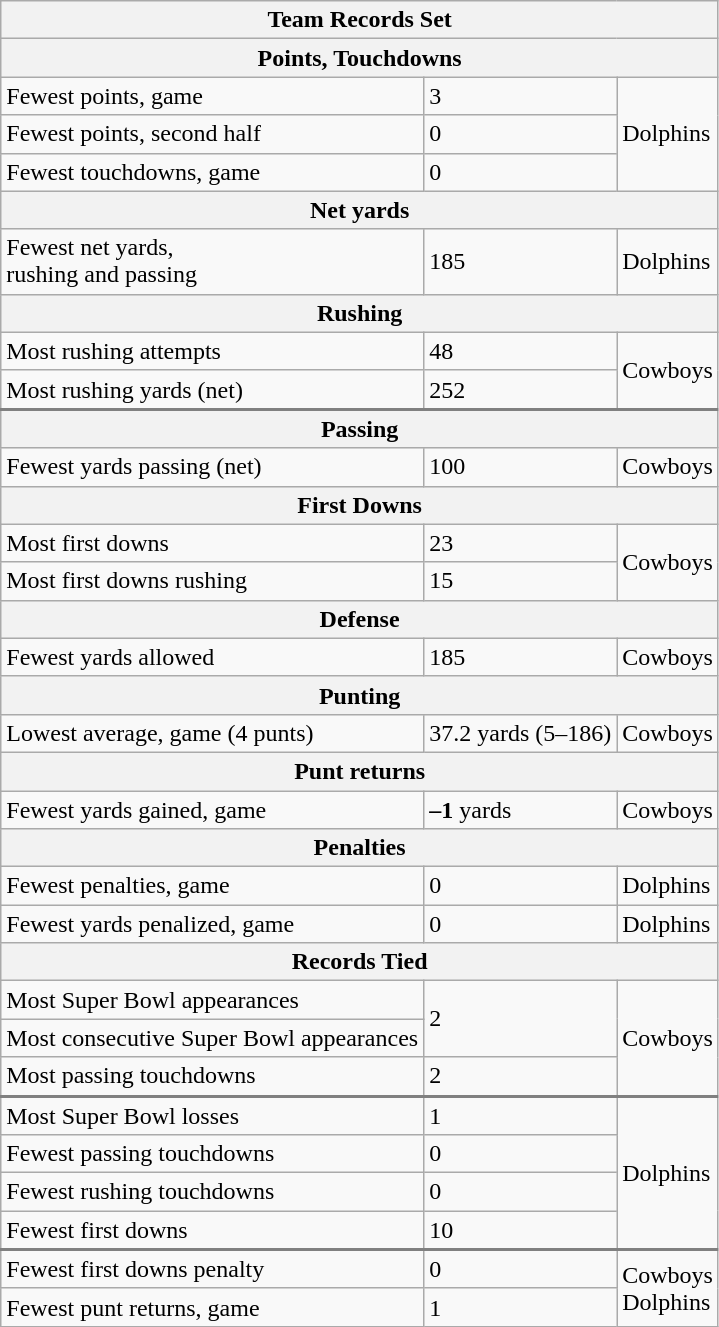<table class="wikitable">
<tr>
<th colspan=3>Team Records Set</th>
</tr>
<tr>
<th colspan=3>Points, Touchdowns</th>
</tr>
<tr>
<td>Fewest points, game</td>
<td>3</td>
<td rowspan=3>Dolphins</td>
</tr>
<tr>
<td>Fewest points, second half</td>
<td>0</td>
</tr>
<tr>
<td>Fewest touchdowns, game</td>
<td>0</td>
</tr>
<tr>
<th colspan=3>Net yards</th>
</tr>
<tr>
<td>Fewest net yards, <br>rushing and passing</td>
<td>185</td>
<td>Dolphins</td>
</tr>
<tr>
<th colspan=3>Rushing</th>
</tr>
<tr>
<td>Most rushing attempts</td>
<td>48</td>
<td rowspan=2>Cowboys</td>
</tr>
<tr style="border-bottom: 2px solid gray">
<td>Most rushing yards (net)</td>
<td>252</td>
</tr>
<tr>
<th colspan=3>Passing</th>
</tr>
<tr>
<td>Fewest yards passing (net)</td>
<td>100</td>
<td>Cowboys</td>
</tr>
<tr>
<th colspan=3>First Downs</th>
</tr>
<tr>
<td>Most first downs</td>
<td>23</td>
<td rowspan=2>Cowboys</td>
</tr>
<tr>
<td>Most first downs rushing</td>
<td>15</td>
</tr>
<tr>
<th colspan=3>Defense</th>
</tr>
<tr>
<td>Fewest yards allowed</td>
<td>185</td>
<td>Cowboys</td>
</tr>
<tr>
<th colspan=3>Punting</th>
</tr>
<tr>
<td>Lowest average, game (4 punts)</td>
<td>37.2 yards (5–186)</td>
<td>Cowboys</td>
</tr>
<tr>
<th colspan=3>Punt returns</th>
</tr>
<tr>
<td>Fewest yards gained, game</td>
<td><strong><span>–1</span></strong> yards</td>
<td>Cowboys</td>
</tr>
<tr>
<th colspan=3>Penalties</th>
</tr>
<tr>
<td>Fewest penalties, game</td>
<td>0</td>
<td>Dolphins</td>
</tr>
<tr>
<td>Fewest yards penalized, game</td>
<td>0</td>
<td>Dolphins</td>
</tr>
<tr>
<th colspan=3>Records Tied</th>
</tr>
<tr>
<td>Most Super Bowl appearances</td>
<td rowspan=2>2</td>
<td rowspan=3>Cowboys</td>
</tr>
<tr>
<td>Most consecutive Super Bowl appearances</td>
</tr>
<tr style="border-bottom: 2px solid gray">
<td>Most passing touchdowns</td>
<td>2</td>
</tr>
<tr>
<td>Most Super Bowl losses</td>
<td>1</td>
<td rowspan=4>Dolphins</td>
</tr>
<tr>
<td>Fewest passing touchdowns</td>
<td>0</td>
</tr>
<tr>
<td>Fewest rushing touchdowns</td>
<td>0</td>
</tr>
<tr style="border-bottom: 2px solid gray">
<td>Fewest first downs</td>
<td>10</td>
</tr>
<tr>
<td>Fewest first downs penalty</td>
<td>0</td>
<td rowspan=2>Cowboys <br> Dolphins</td>
</tr>
<tr>
<td>Fewest punt returns, game</td>
<td>1</td>
</tr>
</table>
